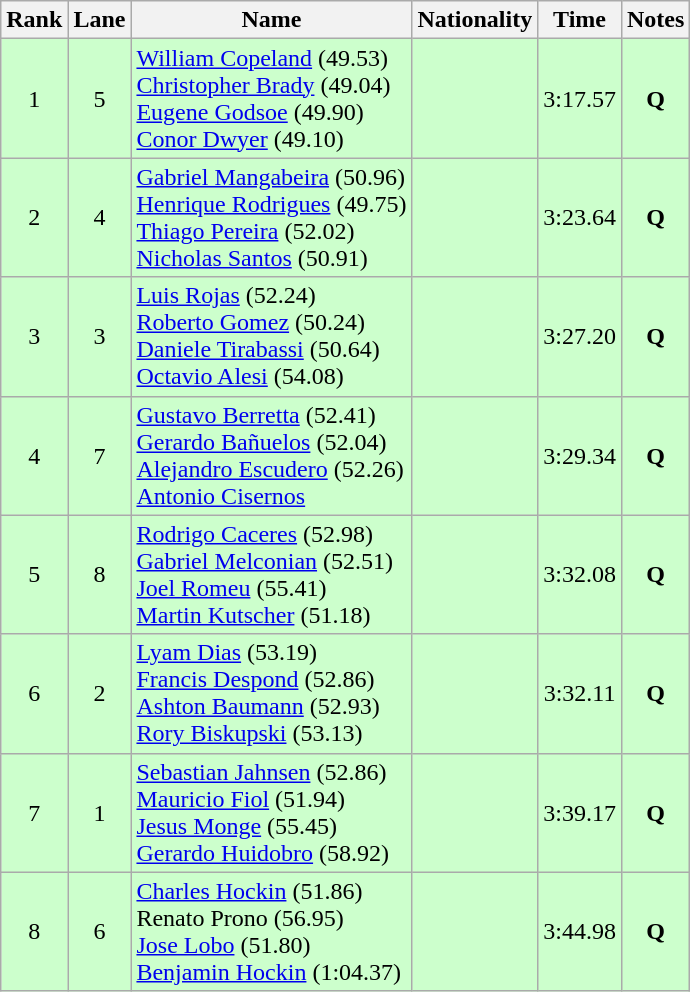<table class="wikitable sortable" style="text-align:center">
<tr>
<th>Rank</th>
<th>Lane</th>
<th>Name</th>
<th>Nationality</th>
<th>Time</th>
<th>Notes</th>
</tr>
<tr bgcolor=ccffcc>
<td>1</td>
<td>5</td>
<td align=left><a href='#'>William Copeland</a> (49.53)<br><a href='#'>Christopher Brady</a> (49.04)<br><a href='#'>Eugene Godsoe</a> (49.90)<br><a href='#'>Conor Dwyer</a> (49.10)</td>
<td align=left></td>
<td>3:17.57</td>
<td><strong>Q</strong></td>
</tr>
<tr bgcolor=ccffcc>
<td>2</td>
<td>4</td>
<td align=left><a href='#'>Gabriel Mangabeira</a> (50.96)<br><a href='#'>Henrique Rodrigues</a> (49.75)<br><a href='#'>Thiago Pereira</a> (52.02)<br><a href='#'>Nicholas Santos</a> (50.91)</td>
<td align=left></td>
<td>3:23.64</td>
<td><strong>Q</strong></td>
</tr>
<tr bgcolor=ccffcc>
<td>3</td>
<td>3</td>
<td align=left><a href='#'>Luis Rojas</a> (52.24)<br><a href='#'>Roberto Gomez</a> (50.24)<br><a href='#'>Daniele Tirabassi</a> (50.64)<br><a href='#'>Octavio Alesi</a> (54.08)</td>
<td align=left></td>
<td>3:27.20</td>
<td><strong>Q</strong></td>
</tr>
<tr bgcolor=ccffcc>
<td>4</td>
<td>7</td>
<td align=left><a href='#'>Gustavo Berretta</a> (52.41)<br><a href='#'>Gerardo Bañuelos</a> (52.04)<br><a href='#'>Alejandro Escudero</a> (52.26)<br><a href='#'>Antonio Cisernos</a></td>
<td align=left></td>
<td>3:29.34</td>
<td><strong>Q</strong></td>
</tr>
<tr bgcolor=ccffcc>
<td>5</td>
<td>8</td>
<td align=left><a href='#'>Rodrigo Caceres</a> (52.98)<br><a href='#'>Gabriel Melconian</a> (52.51)<br><a href='#'>Joel Romeu</a> (55.41)<br><a href='#'>Martin Kutscher</a> (51.18)</td>
<td align=left></td>
<td>3:32.08</td>
<td><strong>Q</strong></td>
</tr>
<tr bgcolor=ccffcc>
<td>6</td>
<td>2</td>
<td align=left><a href='#'>Lyam Dias</a> (53.19)<br><a href='#'>Francis Despond</a> (52.86)<br><a href='#'>Ashton Baumann</a> (52.93)<br><a href='#'>Rory Biskupski</a> (53.13)</td>
<td align=left></td>
<td>3:32.11</td>
<td><strong>Q</strong></td>
</tr>
<tr bgcolor=ccffcc>
<td>7</td>
<td>1</td>
<td align=left><a href='#'>Sebastian Jahnsen</a> (52.86)<br><a href='#'>Mauricio Fiol</a> (51.94)<br><a href='#'>Jesus Monge</a> (55.45)<br><a href='#'>Gerardo Huidobro</a> (58.92)</td>
<td align=left></td>
<td>3:39.17</td>
<td><strong>Q</strong></td>
</tr>
<tr bgcolor=ccffcc>
<td>8</td>
<td>6</td>
<td align=left><a href='#'>Charles Hockin</a> (51.86)<br>Renato Prono (56.95)<br><a href='#'>Jose Lobo</a> (51.80)<br><a href='#'>Benjamin Hockin</a> (1:04.37)</td>
<td align=left></td>
<td>3:44.98</td>
<td><strong>Q</strong></td>
</tr>
</table>
